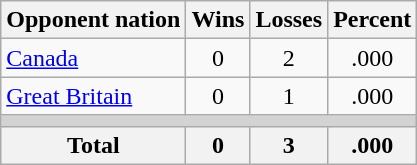<table class=wikitable>
<tr>
<th>Opponent nation</th>
<th>Wins</th>
<th>Losses</th>
<th>Percent</th>
</tr>
<tr align=center>
<td align=left><a href='#'>Canada</a></td>
<td>0</td>
<td>2</td>
<td>.000</td>
</tr>
<tr align=center>
<td align=left><a href='#'>Great Britain</a></td>
<td>0</td>
<td>1</td>
<td>.000</td>
</tr>
<tr>
<td colspan=4 bgcolor=lightgray></td>
</tr>
<tr>
<th>Total</th>
<th>0</th>
<th>3</th>
<th>.000</th>
</tr>
</table>
